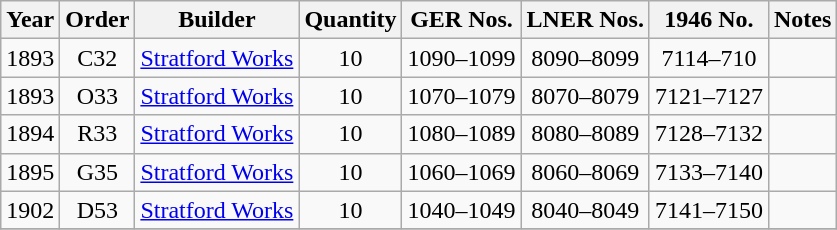<table class=wikitable style=text-align:center>
<tr>
<th>Year</th>
<th>Order</th>
<th>Builder</th>
<th>Quantity</th>
<th>GER Nos.</th>
<th>LNER Nos.</th>
<th>1946 No.</th>
<th>Notes</th>
</tr>
<tr>
<td>1893</td>
<td>C32</td>
<td><a href='#'>Stratford Works</a></td>
<td>10</td>
<td>1090–1099</td>
<td>8090–8099</td>
<td>7114–710</td>
<td></td>
</tr>
<tr>
<td>1893</td>
<td>O33</td>
<td><a href='#'>Stratford Works</a></td>
<td>10</td>
<td>1070–1079</td>
<td>8070–8079</td>
<td>7121–7127</td>
<td></td>
</tr>
<tr>
<td>1894</td>
<td>R33</td>
<td><a href='#'>Stratford Works</a></td>
<td>10</td>
<td>1080–1089</td>
<td>8080–8089</td>
<td>7128–7132</td>
<td></td>
</tr>
<tr>
<td>1895</td>
<td>G35</td>
<td><a href='#'>Stratford Works</a></td>
<td>10</td>
<td>1060–1069</td>
<td>8060–8069</td>
<td>7133–7140</td>
<td></td>
</tr>
<tr>
<td>1902</td>
<td>D53</td>
<td><a href='#'>Stratford Works</a></td>
<td>10</td>
<td>1040–1049</td>
<td>8040–8049</td>
<td>7141–7150</td>
<td></td>
</tr>
<tr>
</tr>
</table>
